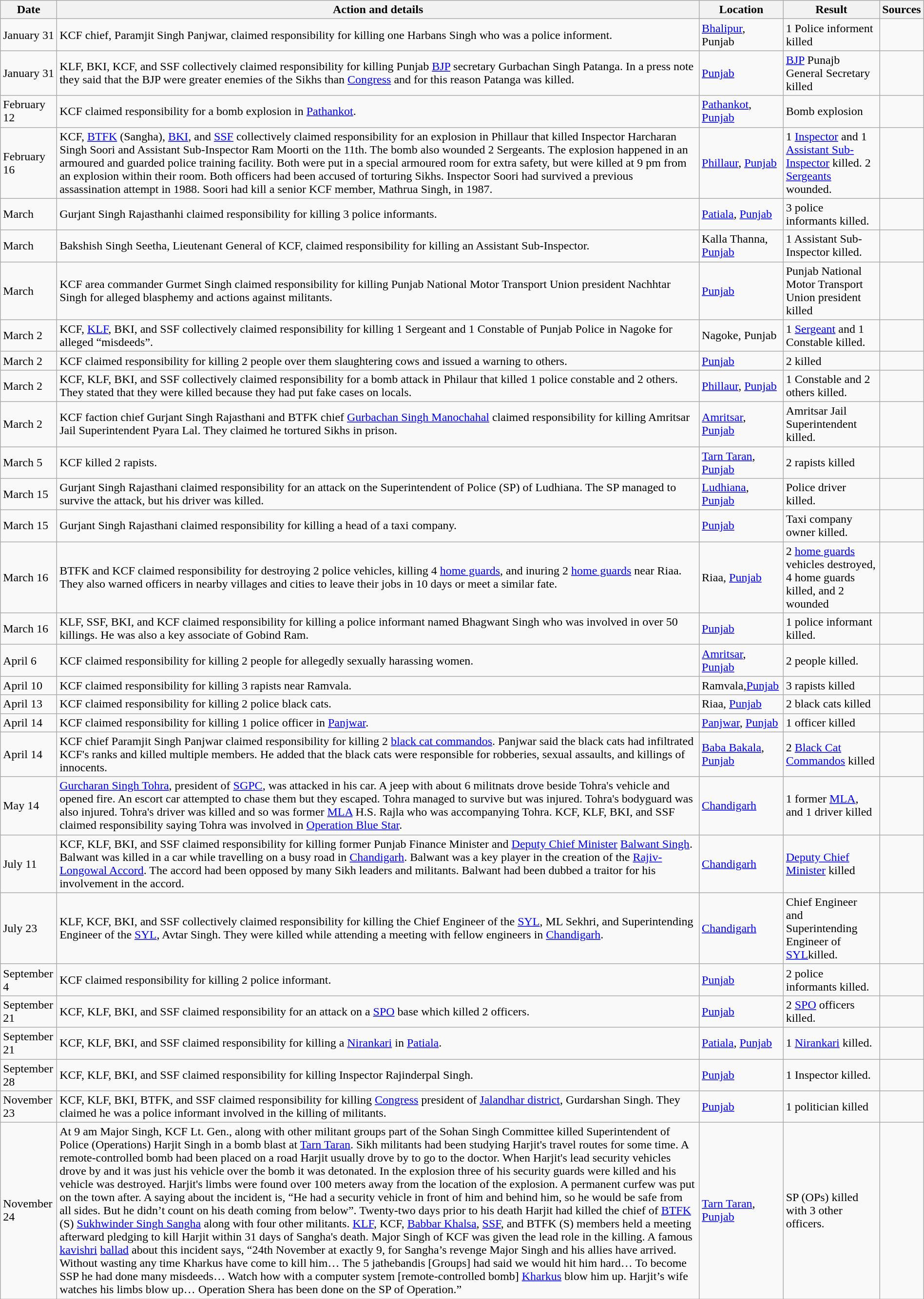<table class="wikitable" style="width:100%;">
<tr>
<th>Date</th>
<th>Action and details</th>
<th>Location</th>
<th>Result</th>
<th>Sources</th>
</tr>
<tr>
<td>January 31</td>
<td>KCF chief, Paramjit Singh Panjwar, claimed responsibility for killing one Harbans Singh who was a police informent.</td>
<td><a href='#'>Bhalipur</a>, Punjab</td>
<td>1 Police informent killed</td>
<td></td>
</tr>
<tr>
<td>January 31</td>
<td>KLF, BKI, KCF, and SSF collectively claimed responsibility for killing Punjab <a href='#'>BJP</a> secretary Gurbachan Singh Patanga. In a press note they said that the BJP were greater enemies of the Sikhs than <a href='#'>Congress</a> and for this reason Patanga was killed.</td>
<td><a href='#'>Punjab</a></td>
<td><a href='#'>BJP</a> Punajb General Secretary killed</td>
<td></td>
</tr>
<tr>
<td>February 12</td>
<td>KCF claimed responsibility for a bomb explosion in <a href='#'>Pathankot</a>.</td>
<td><a href='#'>Pathankot</a>, <a href='#'>Punjab</a></td>
<td>Bomb explosion</td>
<td></td>
</tr>
<tr>
<td>February 16</td>
<td>KCF, <a href='#'>BTFK</a> (Sangha), <a href='#'>BKI</a>, and <a href='#'>SSF</a> collectively claimed responsibility for an explosion in Phillaur that killed Inspector Harcharan Singh Soori and Assistant Sub-Inspector Ram Moorti on the 11th. The bomb also wounded 2 Sergeants. The explosion happened in an armoured and guarded police training facility. Both were put in a special armoured room for extra safety, but were killed at 9 pm from an explosion within their room. Both officers had been accused of torturing Sikhs. Inspector Soori had survived a previous assassination attempt in 1988. Soori had kill a senior KCF member, Mathrua Singh, in 1987.</td>
<td><a href='#'>Phillaur</a>, <a href='#'>Punjab</a></td>
<td>1 <a href='#'>Inspector</a> and 1 <a href='#'>Assistant Sub-Inspector</a> killed. 2 <a href='#'>Sergeants</a> wounded.</td>
<td></td>
</tr>
<tr>
<td>March</td>
<td>Gurjant Singh Rajasthanhi claimed responsibility for killing 3 police informants.</td>
<td><a href='#'>Patiala</a>, <a href='#'>Punjab</a></td>
<td>3 police informants killed.</td>
<td></td>
</tr>
<tr>
<td>March</td>
<td>Bakshish Singh Seetha, Lieutenant General of KCF, claimed responsibility for killing an Assistant Sub-Inspector.</td>
<td>Kalla Thanna, <a href='#'>Punjab</a></td>
<td>1 Assistant Sub-Inspector killed.</td>
<td></td>
</tr>
<tr>
<td>March</td>
<td>KCF area commander Gurmet Singh claimed responsibility for killing Punjab National Motor Transport Union president Nachhtar Singh for alleged blasphemy and actions against militants.</td>
<td><a href='#'>Punjab</a></td>
<td>Punjab National Motor Transport Union president killed</td>
<td></td>
</tr>
<tr>
<td>March 2</td>
<td>KCF, <a href='#'>KLF</a>, BKI, and SSF collectively claimed responsibility for killing 1 Sergeant and 1 Constable of Punjab Police in Nagoke for alleged “misdeeds”.</td>
<td>Nagoke, Punjab</td>
<td>1 <a href='#'>Sergeant</a> and 1 Constable killed.</td>
<td></td>
</tr>
<tr>
<td>March 2</td>
<td>KCF claimed responsibility for killing 2 people over them slaughtering cows and issued a warning to others.</td>
<td><a href='#'>Punjab</a></td>
<td>2 killed</td>
<td></td>
</tr>
<tr>
<td>March 2</td>
<td>KCF, KLF, BKI, and SSF collectively claimed responsibility for a bomb attack in Philaur that killed 1 police constable and 2 others. They stated that they were killed because they had put fake cases on locals.</td>
<td><a href='#'>Phillaur</a>, <a href='#'>Punjab</a></td>
<td>1 Constable and 2 others killed.</td>
<td></td>
</tr>
<tr>
<td>March 2</td>
<td>KCF faction chief Gurjant Singh Rajasthani and BTFK chief <a href='#'>Gurbachan Singh Manochahal</a> claimed responsibility for killing Amritsar Jail Superintendent Pyara Lal. They claimed he tortured Sikhs in prison.</td>
<td><a href='#'>Amritsar</a>, <a href='#'>Punjab</a></td>
<td>Amritsar Jail Superintendent killed.</td>
<td></td>
</tr>
<tr>
<td>March 5</td>
<td>KCF killed 2 rapists.</td>
<td><a href='#'>Tarn Taran</a>, <a href='#'>Punjab</a></td>
<td>2 rapists killed</td>
<td></td>
</tr>
<tr>
<td>March 15</td>
<td>Gurjant Singh Rajasthani claimed responsibility for an attack on the Superintendent of Police (SP) of Ludhiana. The SP managed to survive the attack, but his driver was killed.</td>
<td><a href='#'>Ludhiana</a>, <a href='#'>Punjab</a></td>
<td>Police driver killed.</td>
<td></td>
</tr>
<tr>
<td>March 15</td>
<td>Gurjant Singh Rajasthani claimed responsibility for killing a head of a taxi company.</td>
<td><a href='#'>Punjab</a></td>
<td>Taxi company owner killed.</td>
<td></td>
</tr>
<tr>
<td>March 16</td>
<td>BTFK and KCF claimed responsibility for destroying 2 police vehicles, killing 4 <a href='#'>home guards</a>, and inuring 2 <a href='#'>home guards</a> near Riaa. They also warned officers in nearby villages and cities to leave their jobs in 10 days or meet a similar fate.</td>
<td>Riaa, <a href='#'>Punjab</a></td>
<td>2 <a href='#'>home guards</a> vehicles destroyed, 4 home guards killed, and 2 wounded</td>
<td></td>
</tr>
<tr>
<td>March 16</td>
<td>KLF, SSF, BKI, and KCF claimed responsibility for killing a police informant named Bhagwant Singh who was involved in over 50 killings. He was also a key associate of Gobind Ram.</td>
<td><a href='#'>Punjab</a></td>
<td>1 police informant killed.</td>
<td></td>
</tr>
<tr>
<td>April 6</td>
<td>KCF claimed responsibility for killing 2 people for allegedly sexually harassing women.</td>
<td><a href='#'>Amritsar</a>, <a href='#'>Punjab</a></td>
<td>2 people killed.</td>
<td></td>
</tr>
<tr>
<td>April 10</td>
<td>KCF claimed responsibility for killing 3 rapists near Ramvala.</td>
<td>Ramvala,<a href='#'>Punjab</a></td>
<td>3 rapists killed</td>
<td></td>
</tr>
<tr>
<td>April 13</td>
<td>KCF claimed responsibility for killing 2 police black cats.</td>
<td>Riaa, <a href='#'>Punjab</a></td>
<td>2 black cats killed</td>
<td></td>
</tr>
<tr>
<td>April 14</td>
<td>KCF claimed responsibility for killing 1 police officer in <a href='#'>Panjwar</a>.</td>
<td><a href='#'>Panjwar</a>, <a href='#'>Punjab</a></td>
<td>1 officer killed</td>
<td></td>
</tr>
<tr>
<td>April 14</td>
<td>KCF chief Paramjit Singh Panjwar claimed responsibility for killing 2 <a href='#'>black cat commandos</a>. Panjwar said the black cats had infiltrated KCF's ranks and killed multiple members. He added that the black cats were responsible for robberies, sexual assaults, and killings of innocents.</td>
<td><a href='#'>Baba Bakala</a>, <a href='#'>Punjab</a></td>
<td>2 <a href='#'>Black Cat Commandos</a> killed</td>
<td></td>
</tr>
<tr>
<td>May 14</td>
<td><a href='#'>Gurcharan Singh Tohra</a>, president of <a href='#'>SGPC</a>, was attacked in his car. A jeep with about 6 militnats drove beside Tohra's vehicle and opened fire. An escort car attempted to chase them but they escaped. Tohra managed to survive but was injured. Tohra's bodyguard was also injured. Tohra's driver was killed and so was former <a href='#'>MLA</a> H.S. Rajla who was accompanying Tohra. KCF, KLF, BKI, and SSF claimed responsibility saying Tohra was involved in <a href='#'>Operation Blue Star</a>.</td>
<td><a href='#'>Chandigarh</a></td>
<td>1 former <a href='#'>MLA</a>, and 1 driver killed</td>
<td></td>
</tr>
<tr>
<td>July 11</td>
<td>KCF, KLF, BKI, and SSF claimed responsibility for killing former Punjab Finance Minister and <a href='#'>Deputy Chief Minister</a> <a href='#'>Balwant Singh</a>. Balwant was killed in a car while travelling on a busy road in <a href='#'>Chandigarh</a>. Balwant was a key player in the creation of the <a href='#'>Rajiv-Longowal Accord</a>. The accord had been opposed by many Sikh leaders and militants. Balwant had been dubbed a traitor for his involvement in the accord.</td>
<td><a href='#'>Chandigarh</a></td>
<td><a href='#'>Deputy Chief Minister</a> killed</td>
<td></td>
</tr>
<tr>
<td>July 23</td>
<td>KLF, KCF, BKI, and SSF collectively claimed responsibility for killing the Chief Engineer of the <a href='#'>SYL</a>, ML Sekhri, and Superintending Engineer of the <a href='#'>SYL</a>, Avtar Singh. They were killed while attending a meeting with fellow engineers in <a href='#'>Chandigarh</a>.</td>
<td><a href='#'>Chandigarh</a></td>
<td>Chief Engineer and Superintending Engineer of <a href='#'>SYL</a>killed.</td>
<td></td>
</tr>
<tr>
<td>September 4</td>
<td>KCF claimed responsibility for killing 2 police informant.</td>
<td><a href='#'>Punjab</a></td>
<td>2 police informants killed.</td>
<td></td>
</tr>
<tr>
<td>September 21</td>
<td>KCF, KLF, BKI, and SSF claimed responsibility for an attack on a <a href='#'>SPO</a> base which killed 2 officers.</td>
<td><a href='#'>Punjab</a></td>
<td>2 <a href='#'>SPO</a> officers killed.</td>
<td></td>
</tr>
<tr>
<td>September 21</td>
<td>KCF, KLF, BKI, and SSF claimed responsibility for killing a <a href='#'>Nirankari</a> in <a href='#'>Patiala</a>.</td>
<td><a href='#'>Patiala</a>, <a href='#'>Punjab</a></td>
<td>1 <a href='#'>Nirankari</a> killed.</td>
<td></td>
</tr>
<tr>
<td>September 28</td>
<td>KCF, KLF, BKI, and SSF claimed responsibility for killing Inspector Rajinderpal Singh.</td>
<td><a href='#'>Punjab</a></td>
<td>1 Inspector killed.</td>
<td></td>
</tr>
<tr>
<td>November 23</td>
<td>KCF, KLF, BKI, BTFK, and SSF claimed responsibility for killing <a href='#'>Congress</a> president of <a href='#'>Jalandhar district</a>, Gurdarshan Singh. They claimed he was a police informant involved in the killing of militants.</td>
<td><a href='#'>Punjab</a></td>
<td>1 politician killed</td>
<td></td>
</tr>
<tr>
<td>November 24</td>
<td>At 9 am Major Singh, KCF Lt. Gen., along with other militant groups part of the Sohan Singh Committee killed Superintendent of Police (Operations) Harjit Singh in a bomb blast at <a href='#'>Tarn Taran</a>. Sikh militants had been studying Harjit's travel routes for some time. A remote-controlled bomb had been placed on a road Harjit usually drove by to go to the doctor. When Harjit's lead security vehicles drove by and it was just his vehicle over the bomb it was detonated. In the explosion three of his security guards were killed and his vehicle was destroyed. Harjit's limbs were found over 100 meters away from the location of the explosion. A permanent curfew was put on the town after. A saying about the incident is, “He had a security vehicle in front of him and behind him, so he would be safe from all sides. But he didn’t count on his death coming from below”. Twenty-two days prior to his death Harjit had killed the chief of <a href='#'>BTFK</a> (S) <a href='#'>Sukhwinder Singh Sangha</a> along with four other militants. <a href='#'>KLF</a>, KCF, <a href='#'>Babbar Khalsa</a>, <a href='#'>SSF</a>, and BTFK (S) members held a meeting afterward pledging to kill Harjit within 31 days of Sangha's death. Major Singh of KCF was given the lead role in the killing. A famous <a href='#'>kavishri</a> <a href='#'>ballad</a> about this incident says, “24th November at exactly 9, for Sangha’s revenge Major Singh and his allies have arrived. Without wasting any time Kharkus have come to kill him… The 5 jathebandis [Groups] had said we would hit him hard… To become SSP he had done many misdeeds… Watch how with a computer system [remote-controlled bomb] <a href='#'>Kharkus</a> blow him up. Harjit’s wife watches his limbs blow up… Operation Shera has been done on the SP of Operation.”</td>
<td><a href='#'>Tarn Taran</a>, <a href='#'>Punjab</a></td>
<td>SP (OPs) killed with 3 other officers.</td>
<td></td>
</tr>
</table>
